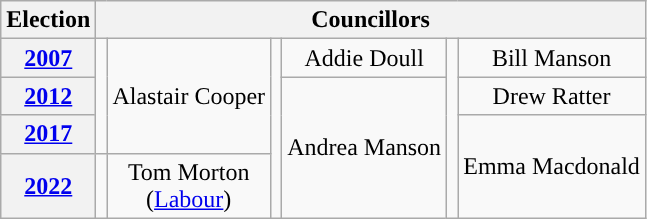<table class="wikitable" style="text-align:center">
<tr>
<th>Election</th>
<th colspan=8>Councillors</th>
</tr>
<tr>
<th><a href='#'>2007</a></th>
<td rowspan=3; style="background-color: "></td>
<td rowspan=3>Alastair Cooper</td>
<td rowspan=4; style="background-color: "></td>
<td rowspan=1>Addie Doull</td>
<td rowspan=4; style="background-color: "></td>
<td rowspan=1>Bill Manson</td>
</tr>
<tr>
<th><a href='#'>2012</a></th>
<td rowspan=3>Andrea Manson</td>
<td rowspan=1>Drew Ratter</td>
</tr>
<tr>
<th><a href='#'>2017</a></th>
<td rowspan=2>Emma Macdonald</td>
</tr>
<tr>
<th><a href='#'>2022</a></th>
<td rowspan=1; style="background-color: "></td>
<td rowspan=1>Tom Morton<br>(<a href='#'>Labour</a>)</td>
</tr>
</table>
